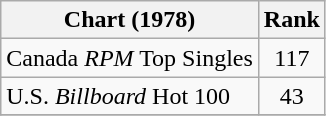<table class="wikitable">
<tr>
<th align="left">Chart (1978)</th>
<th style="text-align:center;">Rank</th>
</tr>
<tr>
<td>Canada <em>RPM</em> Top Singles</td>
<td style="text-align:center;">117</td>
</tr>
<tr>
<td>U.S. <em>Billboard</em> Hot 100</td>
<td style="text-align:center;">43</td>
</tr>
<tr>
</tr>
</table>
